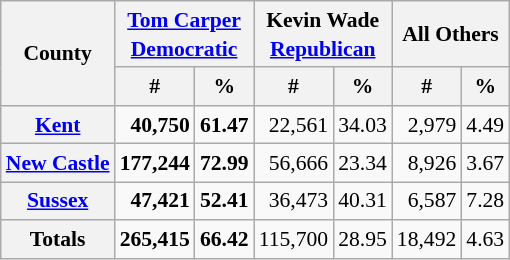<table class="wikitable sortable" style="text-align:right;font-size:90%;line-height:1.3">
<tr>
<th rowspan="2">County</th>
<th colspan="2"><a href='#'>Tom Carper</a><br><a href='#'>Democratic</a></th>
<th colspan="2">Kevin Wade<br><a href='#'>Republican</a></th>
<th colspan="2">All Others</th>
</tr>
<tr>
<th data-sort-type="number">#</th>
<th data-sort-type="number">%</th>
<th data-sort-type="number">#</th>
<th data-sort-type="number">%</th>
<th data-sort-type="number">#</th>
<th data-sort-type="number">%</th>
</tr>
<tr>
<th><a href='#'>Kent</a></th>
<td><strong>40,750</strong></td>
<td><strong>61.47</strong></td>
<td>22,561</td>
<td>34.03</td>
<td>2,979</td>
<td>4.49</td>
</tr>
<tr>
<th><a href='#'>New Castle</a></th>
<td><strong>177,244</strong></td>
<td><strong>72.99</strong></td>
<td>56,666</td>
<td>23.34</td>
<td>8,926</td>
<td>3.67</td>
</tr>
<tr>
<th><a href='#'>Sussex</a></th>
<td><strong>47,421</strong></td>
<td><strong>52.41</strong></td>
<td>36,473</td>
<td>40.31</td>
<td>6,587</td>
<td>7.28</td>
</tr>
<tr class="sortbottom">
<th>Totals</th>
<td><strong>265,415</strong></td>
<td><strong>66.42</strong></td>
<td>115,700</td>
<td>28.95</td>
<td>18,492</td>
<td>4.63</td>
</tr>
</table>
